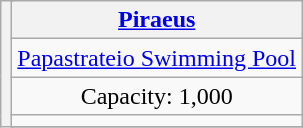<table class="wikitable" style="text-align:center">
<tr>
<th rowspan="8" colspan="2"></th>
<th><a href='#'>Piraeus</a></th>
</tr>
<tr>
<td><a href='#'>Papastrateio Swimming Pool</a></td>
</tr>
<tr>
<td>Capacity: 1,000</td>
</tr>
<tr>
<td></td>
</tr>
<tr>
</tr>
</table>
